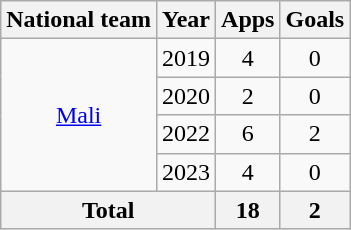<table class="wikitable" style="text-align: center;">
<tr>
<th>National team</th>
<th>Year</th>
<th>Apps</th>
<th>Goals</th>
</tr>
<tr>
<td rowspan="4"><a href='#'>Mali</a></td>
<td>2019</td>
<td>4</td>
<td>0</td>
</tr>
<tr>
<td>2020</td>
<td>2</td>
<td>0</td>
</tr>
<tr>
<td>2022</td>
<td>6</td>
<td>2</td>
</tr>
<tr>
<td>2023</td>
<td>4</td>
<td>0</td>
</tr>
<tr>
<th colspan="2">Total</th>
<th>18</th>
<th>2</th>
</tr>
</table>
